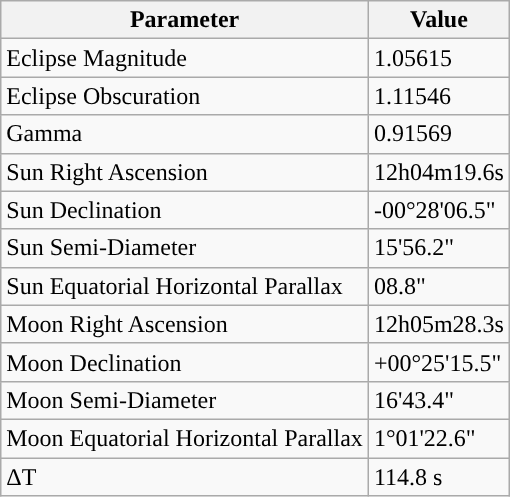<table class="wikitable">
<tr>
<th>Parameter</th>
<th>Value</th>
</tr>
<tr>
<td>Eclipse Magnitude</td>
<td>1.05615</td>
</tr>
<tr>
<td>Eclipse Obscuration</td>
<td>1.11546</td>
</tr>
<tr>
<td>Gamma</td>
<td>0.91569</td>
</tr>
<tr>
<td>Sun Right Ascension</td>
<td>12h04m19.6s</td>
</tr>
<tr>
<td>Sun Declination</td>
<td>-00°28'06.5"</td>
</tr>
<tr>
<td>Sun Semi-Diameter</td>
<td>15'56.2"</td>
</tr>
<tr>
<td>Sun Equatorial Horizontal Parallax</td>
<td>08.8"</td>
</tr>
<tr>
<td>Moon Right Ascension</td>
<td>12h05m28.3s</td>
</tr>
<tr>
<td>Moon Declination</td>
<td>+00°25'15.5"</td>
</tr>
<tr>
<td>Moon Semi-Diameter</td>
<td>16'43.4"</td>
</tr>
<tr>
<td>Moon Equatorial Horizontal Parallax</td>
<td>1°01'22.6"</td>
</tr>
<tr>
<td>ΔT</td>
<td>114.8 s</td>
</tr>
</table>
